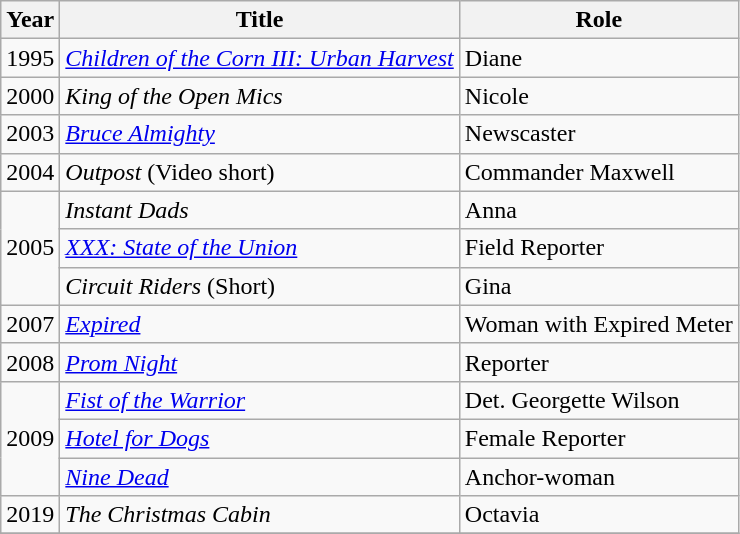<table class="wikitable sortable">
<tr>
<th>Year</th>
<th>Title</th>
<th>Role</th>
</tr>
<tr>
<td>1995</td>
<td><em><a href='#'>Children of the Corn III: Urban Harvest</a></em></td>
<td>Diane</td>
</tr>
<tr>
<td>2000</td>
<td><em>King of the Open Mics</em></td>
<td>Nicole</td>
</tr>
<tr>
<td>2003</td>
<td><em><a href='#'>Bruce Almighty</a></em></td>
<td>Newscaster</td>
</tr>
<tr>
<td>2004</td>
<td><em>Outpost</em> (Video short)</td>
<td>Commander Maxwell</td>
</tr>
<tr>
<td rowspan="3">2005</td>
<td><em>Instant Dads</em></td>
<td>Anna</td>
</tr>
<tr>
<td><em><a href='#'>XXX: State of the Union</a></em></td>
<td>Field Reporter</td>
</tr>
<tr>
<td><em>Circuit Riders</em> (Short)</td>
<td>Gina</td>
</tr>
<tr>
<td>2007</td>
<td><em><a href='#'>Expired</a></em></td>
<td>Woman with Expired Meter</td>
</tr>
<tr>
<td>2008</td>
<td><em><a href='#'>Prom Night</a></em></td>
<td>Reporter</td>
</tr>
<tr>
<td rowspan="3">2009</td>
<td><em><a href='#'>Fist of the Warrior</a></em></td>
<td>Det. Georgette Wilson</td>
</tr>
<tr>
<td><em><a href='#'>Hotel for Dogs</a></em></td>
<td>Female Reporter</td>
</tr>
<tr>
<td><em><a href='#'>Nine Dead</a></em></td>
<td>Anchor-woman</td>
</tr>
<tr>
<td>2019</td>
<td><em>The Christmas Cabin</em></td>
<td>Octavia</td>
</tr>
<tr>
</tr>
</table>
